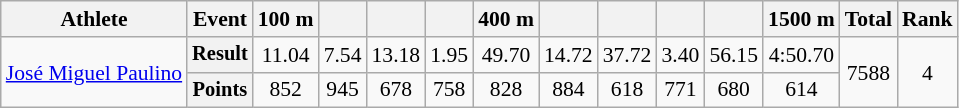<table class=wikitable style=font-size:90%;text-align:center>
<tr>
<th>Athlete</th>
<th>Event</th>
<th>100 m</th>
<th></th>
<th></th>
<th></th>
<th>400 m</th>
<th></th>
<th></th>
<th></th>
<th></th>
<th>1500 m</th>
<th>Total</th>
<th>Rank</th>
</tr>
<tr>
<td align=left rowspan=2><a href='#'>José Miguel Paulino</a></td>
<th style=font-size:95%>Result</th>
<td>11.04</td>
<td>7.54</td>
<td>13.18</td>
<td>1.95</td>
<td>49.70</td>
<td>14.72</td>
<td>37.72</td>
<td>3.40</td>
<td>56.15</td>
<td>4:50.70</td>
<td rowspan=2>7588</td>
<td rowspan=2>4</td>
</tr>
<tr>
<th style=font-size:95%>Points</th>
<td>852</td>
<td>945</td>
<td>678</td>
<td>758</td>
<td>828</td>
<td>884</td>
<td>618</td>
<td>771</td>
<td>680</td>
<td>614</td>
</tr>
</table>
